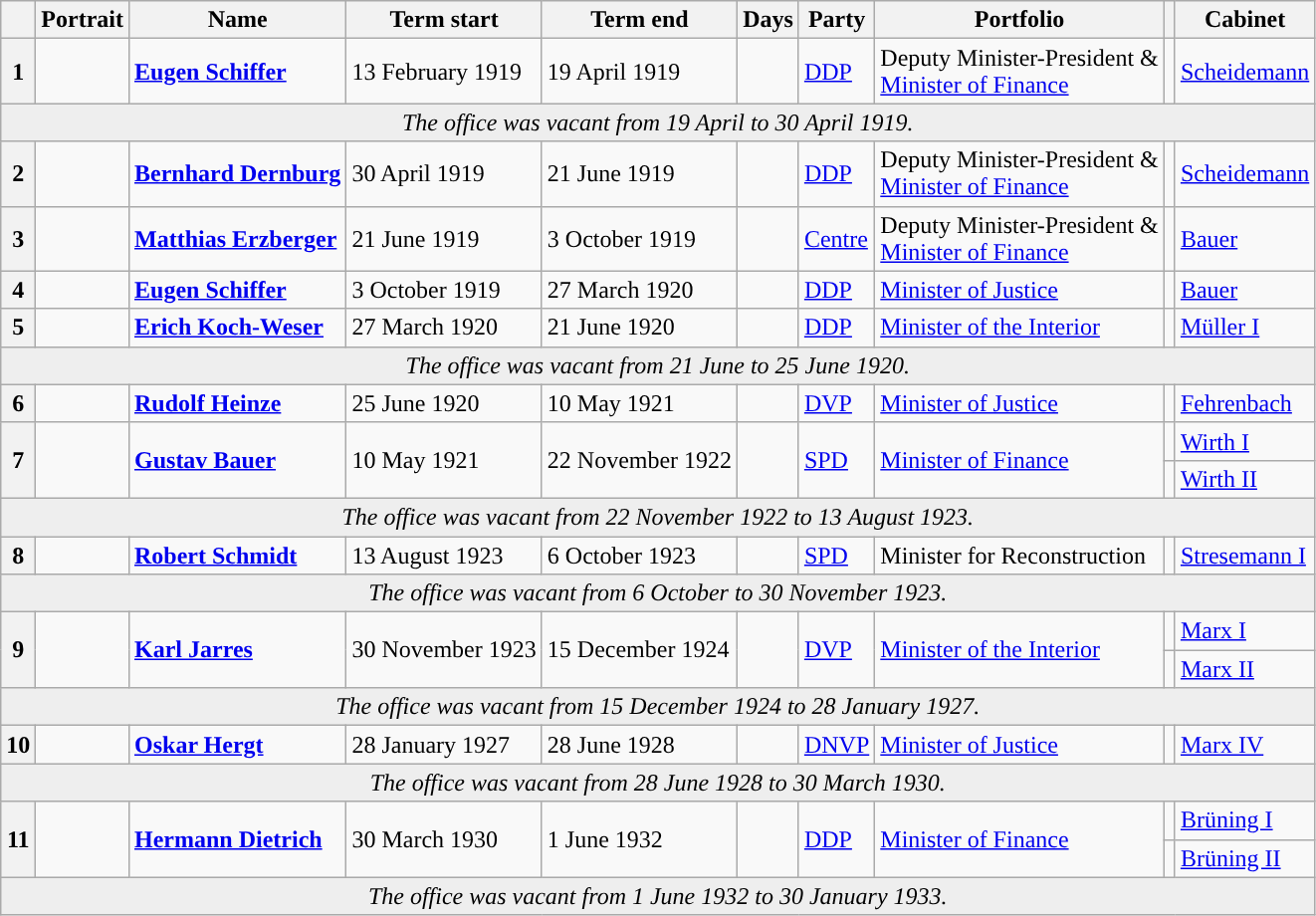<table class="wikitable sortable">
<tr>
<th class="unsortable"></th>
<th class="unsortable">Portrait</th>
<th>Name</th>
<th data-sort-type="date">Term start</th>
<th data-sort-type="date">Term end</th>
<th>Days</th>
<th>Party</th>
<th>Portfolio</th>
<th class="unsortable"></th>
<th>Cabinet</th>
</tr>
<tr>
<th style="background:">1</th>
<td></td>
<td><strong><a href='#'>Eugen Schiffer</a></strong><br></td>
<td>13 February 1919</td>
<td>19 April 1919</td>
<td></td>
<td><a href='#'>DDP</a></td>
<td>Deputy Minister-President &<br> <a href='#'>Minister of Finance</a></td>
<td style="background:"></td>
<td><a href='#'>Scheidemann</a></td>
</tr>
<tr>
<td style="text-align:center;" bgcolor=#EEEEEE colspan=10><em>The office was vacant from 19 April to 30 April 1919.</em></td>
</tr>
<tr>
<th style="background:">2</th>
<td></td>
<td><strong><a href='#'>Bernhard Dernburg</a></strong><br></td>
<td>30 April 1919</td>
<td>21 June 1919</td>
<td></td>
<td><a href='#'>DDP</a></td>
<td>Deputy Minister-President &<br> <a href='#'>Minister of Finance</a></td>
<td style="background:"></td>
<td><a href='#'>Scheidemann</a></td>
</tr>
<tr>
<th style="background:">3</th>
<td></td>
<td><strong><a href='#'>Matthias Erzberger</a></strong><br></td>
<td>21 June 1919</td>
<td>3 October 1919</td>
<td></td>
<td><a href='#'>Centre</a></td>
<td>Deputy Minister-President  &<br> <a href='#'>Minister of Finance</a></td>
<td style="background:"></td>
<td><a href='#'>Bauer</a></td>
</tr>
<tr>
<th style="background:">4<br></th>
<td></td>
<td><strong><a href='#'>Eugen Schiffer</a></strong><br></td>
<td>3 October 1919</td>
<td>27 March 1920</td>
<td></td>
<td><a href='#'>DDP</a></td>
<td><a href='#'>Minister of Justice</a></td>
<td style="background:"></td>
<td><a href='#'>Bauer</a></td>
</tr>
<tr>
<th style="background:">5</th>
<td></td>
<td><strong><a href='#'>Erich Koch-Weser</a></strong><br></td>
<td>27 March 1920</td>
<td>21 June 1920</td>
<td></td>
<td><a href='#'>DDP</a></td>
<td><a href='#'>Minister of the Interior</a></td>
<td style="background:"></td>
<td><a href='#'>Müller I</a></td>
</tr>
<tr>
<td style="text-align:center;" bgcolor=#EEEEEE colspan=10><em>The office was vacant from 21 June to 25 June 1920.</em></td>
</tr>
<tr>
<th style="background:">6</th>
<td></td>
<td><strong><a href='#'>Rudolf Heinze</a></strong><br></td>
<td>25 June 1920</td>
<td>10 May 1921</td>
<td></td>
<td><a href='#'>DVP</a></td>
<td><a href='#'>Minister of Justice</a></td>
<td style="background:"></td>
<td><a href='#'>Fehrenbach</a></td>
</tr>
<tr>
<th rowspan=2 style="background:">7</th>
<td rowspan=2></td>
<td rowspan=2><strong><a href='#'>Gustav Bauer</a></strong><br></td>
<td rowspan=2>10 May 1921</td>
<td rowspan=2>22 November 1922</td>
<td rowspan=2></td>
<td rowspan=2><a href='#'>SPD</a></td>
<td rowspan=2><a href='#'>Minister of Finance</a></td>
<td style="background:"></td>
<td><a href='#'>Wirth I</a></td>
</tr>
<tr>
<td style="background:"></td>
<td><a href='#'>Wirth II</a></td>
</tr>
<tr>
<td style="text-align:center;" bgcolor=#EEEEEE colspan=10><em>The office was vacant from 22 November 1922 to 13 August 1923.</em></td>
</tr>
<tr>
<th style="background:">8</th>
<td></td>
<td><strong><a href='#'>Robert Schmidt</a></strong><br></td>
<td>13 August 1923</td>
<td>6 October 1923</td>
<td></td>
<td><a href='#'>SPD</a></td>
<td>Minister for Reconstruction</td>
<td style="background:"></td>
<td><a href='#'>Stresemann I</a></td>
</tr>
<tr>
<td style="text-align:center;" bgcolor=#EEEEEE colspan=10><em>The office was vacant from 6 October to 30 November 1923.</em></td>
</tr>
<tr>
<th rowspan=2 style="background:">9</th>
<td rowspan=2></td>
<td rowspan=2><strong><a href='#'>Karl Jarres</a></strong><br></td>
<td rowspan=2>30 November 1923</td>
<td rowspan=2>15 December 1924</td>
<td rowspan=2></td>
<td rowspan=2><a href='#'>DVP</a></td>
<td rowspan=2><a href='#'>Minister of the Interior</a></td>
<td style="background:"></td>
<td><a href='#'>Marx I</a></td>
</tr>
<tr>
<td style="background:"></td>
<td><a href='#'>Marx II</a></td>
</tr>
<tr>
<td style="text-align:center;" bgcolor=#EEEEEE colspan=10><em>The office was vacant from 15 December 1924 to 28 January 1927.</em></td>
</tr>
<tr>
<th style="background:">10</th>
<td></td>
<td><strong><a href='#'>Oskar Hergt</a></strong><br></td>
<td>28 January 1927</td>
<td>28 June 1928</td>
<td></td>
<td><a href='#'>DNVP</a></td>
<td><a href='#'>Minister of Justice</a></td>
<td style="background:"></td>
<td><a href='#'>Marx IV</a></td>
</tr>
<tr>
<td style="text-align:center;" bgcolor=#EEEEEE colspan=10><em>The office was vacant from 28 June 1928 to 30 March 1930.</em></td>
</tr>
<tr>
<th rowspan=2 style="background:">11</th>
<td rowspan=2></td>
<td rowspan=2><strong><a href='#'>Hermann Dietrich</a></strong><br></td>
<td rowspan=2>30 March 1930</td>
<td rowspan=2>1 June 1932</td>
<td rowspan=2></td>
<td rowspan=2><a href='#'>DDP</a></td>
<td rowspan=2><a href='#'>Minister of Finance</a> </td>
<td style="background:"></td>
<td><a href='#'>Brüning I</a></td>
</tr>
<tr>
<td style="background:"></td>
<td><a href='#'>Brüning II</a></td>
</tr>
<tr>
<td style="text-align:center;" bgcolor=#EEEEEE colspan=10><em>The office was vacant from 1 June 1932 to 30 January 1933.</em></td>
</tr>
</table>
